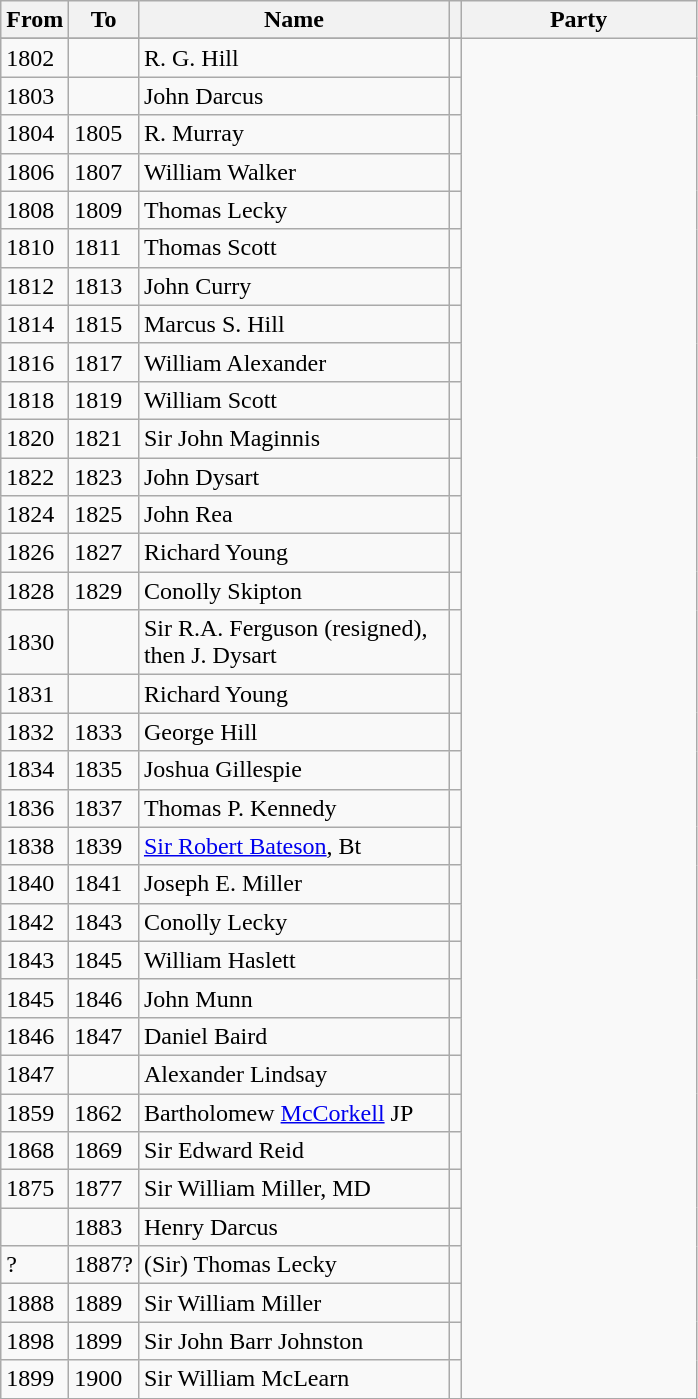<table class="wikitable sortable">
<tr>
<th>From</th>
<th>To</th>
<th scope="col" width="200">Name</th>
<th class="unsortable"></th>
<th scope="col" width="150">Party</th>
</tr>
<tr>
</tr>
<tr>
</tr>
<tr>
<td>1802</td>
<td></td>
<td>R. G. Hill</td>
<td></td>
</tr>
<tr>
<td>1803</td>
<td></td>
<td>John Darcus</td>
<td></td>
</tr>
<tr>
<td>1804</td>
<td>1805</td>
<td>R. Murray</td>
<td></td>
</tr>
<tr>
<td>1806</td>
<td>1807</td>
<td>William Walker</td>
<td></td>
</tr>
<tr>
<td>1808</td>
<td>1809</td>
<td>Thomas Lecky</td>
<td></td>
</tr>
<tr>
<td>1810</td>
<td>1811</td>
<td>Thomas Scott</td>
<td></td>
</tr>
<tr>
<td>1812</td>
<td>1813</td>
<td>John Curry</td>
<td></td>
</tr>
<tr>
<td>1814</td>
<td>1815</td>
<td>Marcus S. Hill</td>
<td></td>
</tr>
<tr>
<td>1816</td>
<td>1817</td>
<td>William Alexander</td>
<td></td>
</tr>
<tr>
<td>1818</td>
<td>1819</td>
<td>William Scott</td>
<td></td>
</tr>
<tr>
<td>1820</td>
<td>1821</td>
<td>Sir John Maginnis</td>
<td></td>
</tr>
<tr>
<td>1822</td>
<td>1823</td>
<td>John Dysart</td>
<td></td>
</tr>
<tr>
<td>1824</td>
<td>1825</td>
<td>John Rea</td>
<td></td>
</tr>
<tr>
<td>1826</td>
<td>1827</td>
<td>Richard Young</td>
<td></td>
</tr>
<tr>
<td>1828</td>
<td>1829</td>
<td>Conolly Skipton</td>
<td></td>
</tr>
<tr>
<td>1830</td>
<td></td>
<td>Sir R.A. Ferguson (resigned), then J. Dysart</td>
<td></td>
</tr>
<tr>
<td>1831</td>
<td></td>
<td>Richard Young</td>
<td></td>
</tr>
<tr>
<td>1832</td>
<td>1833</td>
<td>George Hill</td>
<td></td>
</tr>
<tr>
<td>1834</td>
<td>1835</td>
<td>Joshua Gillespie</td>
<td></td>
</tr>
<tr>
<td>1836</td>
<td>1837</td>
<td>Thomas P. Kennedy</td>
<td></td>
</tr>
<tr>
<td>1838</td>
<td>1839</td>
<td><a href='#'>Sir Robert Bateson</a>, Bt</td>
<td></td>
</tr>
<tr>
<td>1840</td>
<td>1841</td>
<td>Joseph E. Miller</td>
<td></td>
</tr>
<tr>
<td>1842</td>
<td>1843</td>
<td>Conolly Lecky</td>
<td></td>
</tr>
<tr>
<td>1843</td>
<td>1845</td>
<td>William Haslett</td>
<td></td>
</tr>
<tr>
<td>1845</td>
<td>1846</td>
<td>John Munn</td>
<td></td>
</tr>
<tr>
<td>1846</td>
<td>1847</td>
<td>Daniel Baird</td>
<td></td>
</tr>
<tr>
<td>1847</td>
<td></td>
<td>Alexander Lindsay</td>
<td></td>
</tr>
<tr>
<td>1859</td>
<td>1862</td>
<td>Bartholomew <a href='#'>McCorkell</a> JP</td>
<td></td>
</tr>
<tr>
<td>1868</td>
<td>1869</td>
<td>Sir Edward Reid</td>
<td></td>
</tr>
<tr>
<td>1875</td>
<td>1877</td>
<td>Sir William Miller, MD</td>
<td></td>
</tr>
<tr>
<td></td>
<td>1883</td>
<td>Henry Darcus</td>
<td></td>
</tr>
<tr>
<td>?</td>
<td>1887?</td>
<td>(Sir) Thomas Lecky</td>
<td></td>
</tr>
<tr>
<td>1888</td>
<td>1889</td>
<td>Sir William Miller</td>
<td></td>
</tr>
<tr>
<td>1898</td>
<td>1899</td>
<td>Sir John Barr Johnston</td>
<td></td>
</tr>
<tr>
<td>1899</td>
<td>1900</td>
<td>Sir William McLearn</td>
<td></td>
</tr>
<tr>
</tr>
</table>
